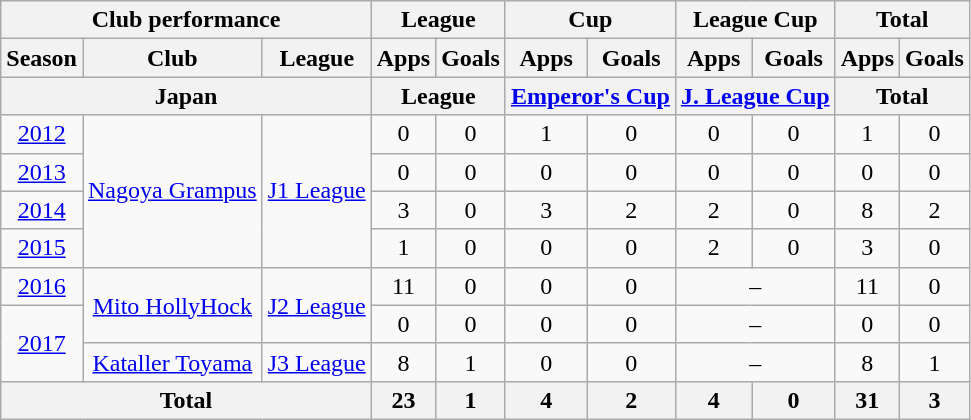<table class="wikitable" style="text-align:center;">
<tr>
<th colspan=3>Club performance</th>
<th colspan=2>League</th>
<th colspan=2>Cup</th>
<th colspan=2>League Cup</th>
<th colspan=2>Total</th>
</tr>
<tr>
<th>Season</th>
<th>Club</th>
<th>League</th>
<th>Apps</th>
<th>Goals</th>
<th>Apps</th>
<th>Goals</th>
<th>Apps</th>
<th>Goals</th>
<th>Apps</th>
<th>Goals</th>
</tr>
<tr>
<th colspan=3>Japan</th>
<th colspan=2>League</th>
<th colspan=2><a href='#'>Emperor's Cup</a></th>
<th colspan=2><a href='#'>J. League Cup</a></th>
<th colspan=2>Total</th>
</tr>
<tr>
<td><a href='#'>2012</a></td>
<td rowspan="4"><a href='#'>Nagoya Grampus</a></td>
<td rowspan="4"><a href='#'>J1 League</a></td>
<td>0</td>
<td>0</td>
<td>1</td>
<td>0</td>
<td>0</td>
<td>0</td>
<td>1</td>
<td>0</td>
</tr>
<tr>
<td><a href='#'>2013</a></td>
<td>0</td>
<td>0</td>
<td>0</td>
<td>0</td>
<td>0</td>
<td>0</td>
<td>0</td>
<td>0</td>
</tr>
<tr>
<td><a href='#'>2014</a></td>
<td>3</td>
<td>0</td>
<td>3</td>
<td>2</td>
<td>2</td>
<td>0</td>
<td>8</td>
<td>2</td>
</tr>
<tr>
<td><a href='#'>2015</a></td>
<td>1</td>
<td>0</td>
<td>0</td>
<td>0</td>
<td>2</td>
<td>0</td>
<td>3</td>
<td>0</td>
</tr>
<tr>
<td><a href='#'>2016</a></td>
<td rowspan="2"><a href='#'>Mito HollyHock</a></td>
<td rowspan="2"><a href='#'>J2 League</a></td>
<td>11</td>
<td>0</td>
<td>0</td>
<td>0</td>
<td colspan="2">–</td>
<td>11</td>
<td>0</td>
</tr>
<tr>
<td rowspan="2"><a href='#'>2017</a></td>
<td>0</td>
<td>0</td>
<td>0</td>
<td>0</td>
<td colspan="2">–</td>
<td>0</td>
<td>0</td>
</tr>
<tr>
<td rowspan="1"><a href='#'>Kataller Toyama</a></td>
<td rowspan="1"><a href='#'>J3 League</a></td>
<td>8</td>
<td>1</td>
<td>0</td>
<td>0</td>
<td colspan="2">–</td>
<td>8</td>
<td>1</td>
</tr>
<tr>
<th colspan=3>Total</th>
<th>23</th>
<th>1</th>
<th>4</th>
<th>2</th>
<th>4</th>
<th>0</th>
<th>31</th>
<th>3</th>
</tr>
</table>
